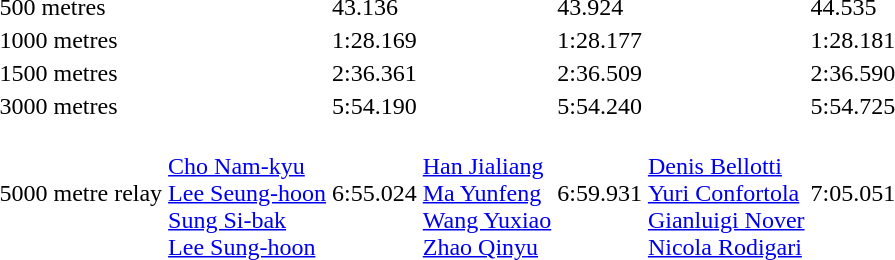<table>
<tr>
<td>500 metres</td>
<td></td>
<td>43.136</td>
<td></td>
<td>43.924</td>
<td></td>
<td>44.535</td>
</tr>
<tr>
<td>1000 metres</td>
<td></td>
<td>1:28.169</td>
<td></td>
<td>1:28.177</td>
<td></td>
<td>1:28.181</td>
</tr>
<tr>
<td>1500 metres</td>
<td></td>
<td>2:36.361</td>
<td></td>
<td>2:36.509</td>
<td></td>
<td>2:36.590</td>
</tr>
<tr>
<td>3000 metres</td>
<td></td>
<td>5:54.190</td>
<td></td>
<td>5:54.240</td>
<td></td>
<td>5:54.725</td>
</tr>
<tr>
<td>5000 metre relay</td>
<td><br><a href='#'>Cho Nam-kyu</a><br><a href='#'>Lee Seung-hoon</a><br><a href='#'>Sung Si-bak</a><br><a href='#'>Lee Sung-hoon</a></td>
<td>6:55.024</td>
<td><br><a href='#'>Han Jialiang</a><br><a href='#'>Ma Yunfeng</a><br><a href='#'>Wang Yuxiao</a><br><a href='#'>Zhao Qinyu</a></td>
<td>6:59.931</td>
<td><br><a href='#'>Denis Bellotti</a><br><a href='#'>Yuri Confortola</a><br><a href='#'>Gianluigi Nover</a><br><a href='#'>Nicola Rodigari</a></td>
<td>7:05.051</td>
</tr>
</table>
